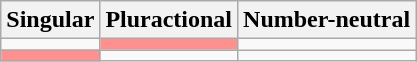<table class=wikitable>
<tr>
<th>Singular</th>
<th>Pluractional</th>
<th>Number-neutral</th>
</tr>
<tr>
<td></td>
<td bgcolor="#ff9090"></td>
<td></td>
</tr>
<tr>
<td bgcolor="#ff9090"></td>
<td></td>
<td></td>
</tr>
</table>
